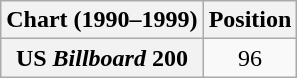<table class="wikitable plainrowheaders">
<tr>
<th>Chart (1990–1999)</th>
<th>Position</th>
</tr>
<tr>
<th scope="row">US <em>Billboard</em> 200</th>
<td style="text-align:center;">96</td>
</tr>
</table>
